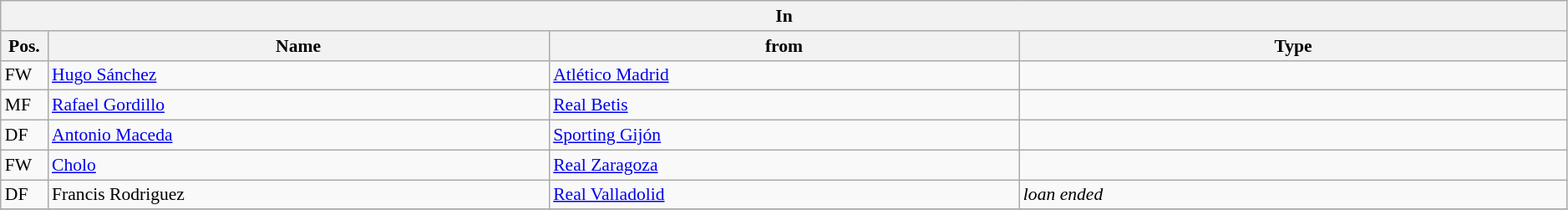<table class="wikitable" style="font-size:90%;width:99%;">
<tr>
<th colspan="4">In</th>
</tr>
<tr>
<th width=3%>Pos.</th>
<th width=32%>Name</th>
<th width=30%>from</th>
<th width=35%>Type</th>
</tr>
<tr>
<td>FW</td>
<td><a href='#'>Hugo Sánchez</a></td>
<td><a href='#'>Atlético Madrid</a></td>
<td></td>
</tr>
<tr>
<td>MF</td>
<td><a href='#'>Rafael Gordillo</a></td>
<td><a href='#'>Real Betis</a></td>
<td></td>
</tr>
<tr>
<td>DF</td>
<td><a href='#'>Antonio Maceda</a></td>
<td><a href='#'>Sporting Gijón</a></td>
<td></td>
</tr>
<tr>
<td>FW</td>
<td><a href='#'>Cholo</a></td>
<td><a href='#'>Real Zaragoza</a></td>
<td></td>
</tr>
<tr>
<td>DF</td>
<td>Francis Rodriguez</td>
<td><a href='#'>Real Valladolid</a></td>
<td><em>loan ended</em></td>
</tr>
<tr>
</tr>
</table>
